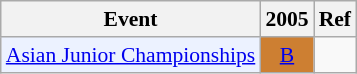<table class="wikitable" style="font-size: 90%; text-align:center">
<tr>
<th>Event</th>
<th>2005</th>
<th>Ref</th>
</tr>
<tr>
<td bgcolor="#ECF2FF"; align="left"><a href='#'>Asian Junior Championships</a></td>
<td bgcolor=CD7F32><a href='#'>B</a></td>
<td></td>
</tr>
</table>
